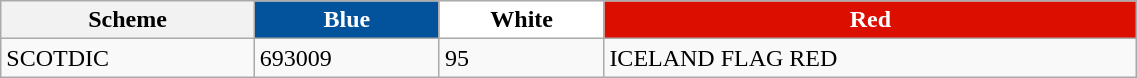<table class="wikitable" width="60%" style="white-space: nowrap; text-align: left">
<tr>
<th>Scheme</th>
<th style="background:#02529C;color:white">Blue</th>
<th style="background:#FFFFFF">White</th>
<th style="background:#DC0E00;color:white">Red</th>
</tr>
<tr>
<td>SCOTDIC</td>
<td>693009</td>
<td>95</td>
<td>ICELAND FLAG RED</td>
</tr>
</table>
